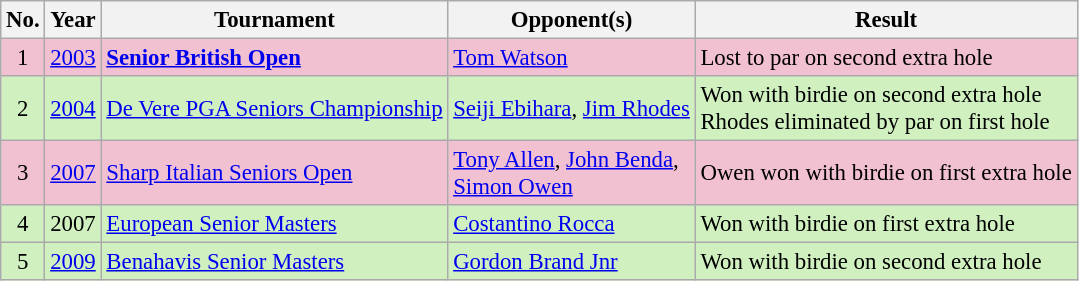<table class="wikitable" style="font-size:95%;">
<tr>
<th>No.</th>
<th>Year</th>
<th>Tournament</th>
<th>Opponent(s)</th>
<th>Result</th>
</tr>
<tr style="background:#F2C1D1;">
<td align=center>1</td>
<td><a href='#'>2003</a></td>
<td><strong><a href='#'>Senior British Open</a></strong></td>
<td> <a href='#'>Tom Watson</a></td>
<td>Lost to par on second extra hole</td>
</tr>
<tr style="background:#D0F0C0;">
<td align=center>2</td>
<td><a href='#'>2004</a></td>
<td><a href='#'>De Vere PGA Seniors Championship</a></td>
<td> <a href='#'>Seiji Ebihara</a>,  <a href='#'>Jim Rhodes</a></td>
<td>Won with birdie on second extra hole<br>Rhodes eliminated by par on first hole</td>
</tr>
<tr style="background:#F2C1D1;">
<td align=center>3</td>
<td><a href='#'>2007</a></td>
<td><a href='#'>Sharp Italian Seniors Open</a></td>
<td> <a href='#'>Tony Allen</a>,  <a href='#'>John Benda</a>,<br> <a href='#'>Simon Owen</a></td>
<td>Owen won with birdie on first extra hole</td>
</tr>
<tr style="background:#D0F0C0;">
<td align=center>4</td>
<td>2007</td>
<td><a href='#'>European Senior Masters</a></td>
<td> <a href='#'>Costantino Rocca</a></td>
<td>Won with birdie on first extra hole</td>
</tr>
<tr style="background:#D0F0C0;">
<td align=center>5</td>
<td><a href='#'>2009</a></td>
<td><a href='#'>Benahavis Senior Masters</a></td>
<td> <a href='#'>Gordon Brand Jnr</a></td>
<td>Won with birdie on second extra hole</td>
</tr>
</table>
